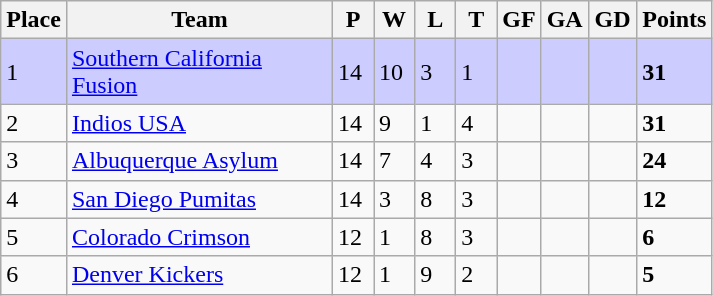<table class="wikitable">
<tr>
<th>Place</th>
<th width="170">Team</th>
<th width="20">P</th>
<th width="20">W</th>
<th width="20">L</th>
<th width="20">T</th>
<th width="20">GF</th>
<th width="20">GA</th>
<th width="25">GD</th>
<th>Points</th>
</tr>
<tr bgcolor=#ccccff>
<td>1</td>
<td><a href='#'>Southern California Fusion</a></td>
<td>14</td>
<td>10</td>
<td>3</td>
<td>1</td>
<td></td>
<td></td>
<td></td>
<td><strong>31</strong></td>
</tr>
<tr>
<td>2</td>
<td><a href='#'>Indios USA</a></td>
<td>14</td>
<td>9</td>
<td>1</td>
<td>4</td>
<td></td>
<td></td>
<td></td>
<td><strong>31</strong></td>
</tr>
<tr>
<td>3</td>
<td><a href='#'>Albuquerque Asylum</a></td>
<td>14</td>
<td>7</td>
<td>4</td>
<td>3</td>
<td></td>
<td></td>
<td></td>
<td><strong>24</strong></td>
</tr>
<tr>
<td>4</td>
<td><a href='#'>San Diego Pumitas</a></td>
<td>14</td>
<td>3</td>
<td>8</td>
<td>3</td>
<td></td>
<td></td>
<td></td>
<td><strong>12</strong></td>
</tr>
<tr>
<td>5</td>
<td><a href='#'>Colorado Crimson</a></td>
<td>12</td>
<td>1</td>
<td>8</td>
<td>3</td>
<td></td>
<td></td>
<td></td>
<td><strong>6</strong></td>
</tr>
<tr>
<td>6</td>
<td><a href='#'>Denver Kickers</a></td>
<td>12</td>
<td>1</td>
<td>9</td>
<td>2</td>
<td></td>
<td></td>
<td></td>
<td><strong>5</strong></td>
</tr>
</table>
